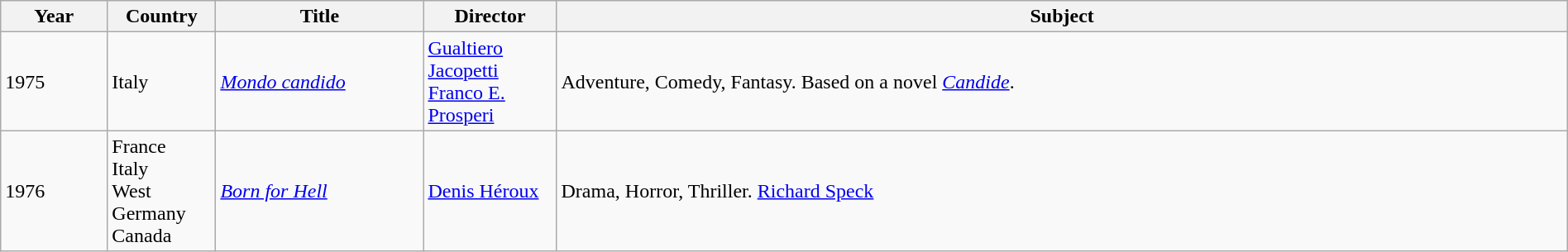<table class="wikitable sortable" style="width:100%;">
<tr>
<th>Year</th>
<th width= 80>Country</th>
<th class="unsortable" style="width:160px;">Title</th>
<th width=100>Director</th>
<th class="unsortable">Subject</th>
</tr>
<tr>
<td>1975</td>
<td>Italy</td>
<td><em><a href='#'>Mondo candido</a></em></td>
<td><a href='#'>Gualtiero Jacopetti</a><br><a href='#'>Franco E. Prosperi</a></td>
<td>Adventure, Comedy, Fantasy. Based on a novel <em><a href='#'>Candide</a></em>.</td>
</tr>
<tr>
<td>1976</td>
<td>France<br>Italy<br>West Germany<br>Canada</td>
<td><em><a href='#'>Born for Hell</a></em></td>
<td><a href='#'>Denis Héroux</a></td>
<td>Drama, Horror, Thriller. <a href='#'>Richard Speck</a></td>
</tr>
</table>
